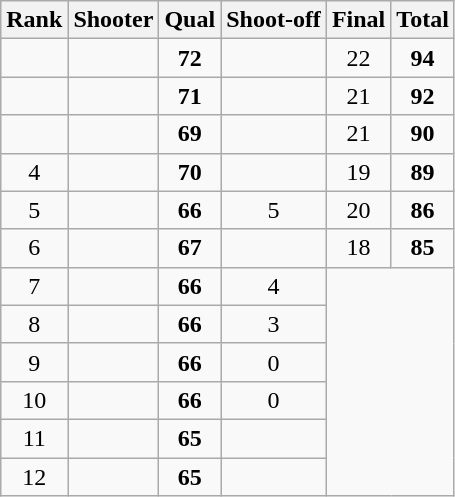<table class="wikitable sortable" style="text-align: center">
<tr>
<th>Rank</th>
<th>Shooter</th>
<th>Qual</th>
<th>Shoot-off</th>
<th>Final</th>
<th>Total</th>
</tr>
<tr>
<td></td>
<td align=left></td>
<td><strong>72</strong></td>
<td></td>
<td>22</td>
<td><strong>94</strong></td>
</tr>
<tr>
<td></td>
<td align=left></td>
<td><strong>71</strong></td>
<td></td>
<td>21</td>
<td><strong>92</strong></td>
</tr>
<tr>
<td></td>
<td align=left></td>
<td><strong>69</strong></td>
<td></td>
<td>21</td>
<td><strong>90</strong></td>
</tr>
<tr>
<td>4</td>
<td align=left></td>
<td><strong>70</strong></td>
<td></td>
<td>19</td>
<td><strong>89</strong></td>
</tr>
<tr>
<td>5</td>
<td align=left></td>
<td><strong>66</strong></td>
<td>5</td>
<td>20</td>
<td><strong>86</strong></td>
</tr>
<tr>
<td>6</td>
<td align=left></td>
<td><strong>67</strong></td>
<td></td>
<td>18</td>
<td><strong>85</strong></td>
</tr>
<tr>
<td>7</td>
<td align=left></td>
<td><strong>66</strong></td>
<td>4</td>
</tr>
<tr>
<td>8</td>
<td align=left></td>
<td><strong>66</strong></td>
<td>3</td>
</tr>
<tr>
<td>9</td>
<td align=left></td>
<td><strong>66</strong></td>
<td>0</td>
</tr>
<tr>
<td>10</td>
<td align=left></td>
<td><strong>66</strong></td>
<td>0</td>
</tr>
<tr>
<td>11</td>
<td align=left></td>
<td><strong>65</strong></td>
<td></td>
</tr>
<tr>
<td>12</td>
<td align=left></td>
<td><strong>65</strong></td>
<td></td>
</tr>
</table>
